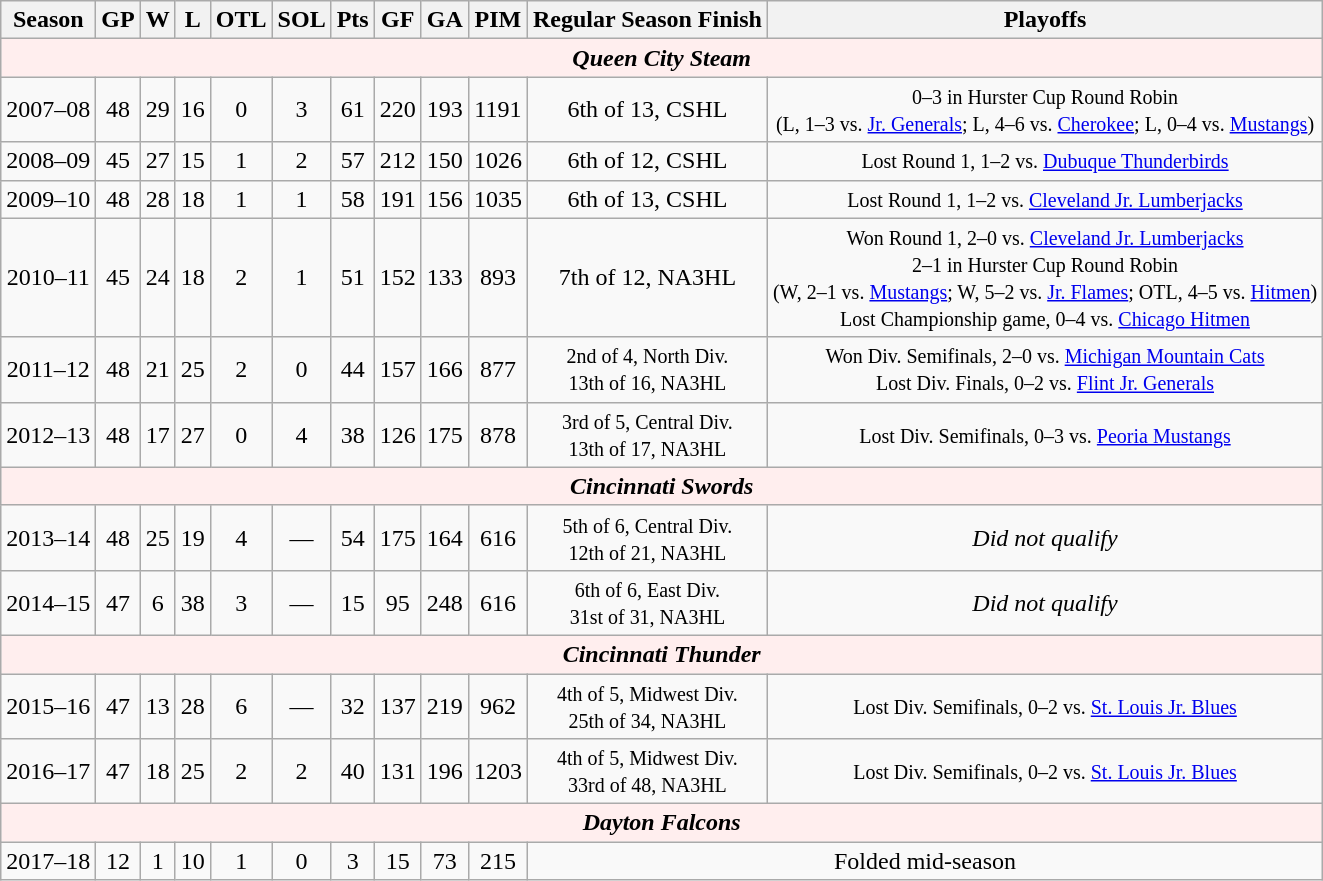<table class="wikitable" style="text-align:center">
<tr>
<th>Season</th>
<th>GP</th>
<th>W</th>
<th>L</th>
<th>OTL</th>
<th>SOL</th>
<th>Pts</th>
<th>GF</th>
<th>GA</th>
<th>PIM</th>
<th>Regular Season Finish</th>
<th>Playoffs</th>
</tr>
<tr bgcolor="#ffeeee">
<td colspan="12"><strong><em>Queen City Steam</em></strong></td>
</tr>
<tr>
<td>2007–08</td>
<td>48</td>
<td>29</td>
<td>16</td>
<td>0</td>
<td>3</td>
<td>61</td>
<td>220</td>
<td>193</td>
<td>1191</td>
<td>6th of 13, CSHL</td>
<td><small>0–3 in Hurster Cup Round Robin<br>(L, 1–3 vs. <a href='#'>Jr. Generals</a>; L, 4–6 vs. <a href='#'>Cherokee</a>; L, 0–4 vs. <a href='#'>Mustangs</a>)</small></td>
</tr>
<tr>
<td>2008–09</td>
<td>45</td>
<td>27</td>
<td>15</td>
<td>1</td>
<td>2</td>
<td>57</td>
<td>212</td>
<td>150</td>
<td>1026</td>
<td>6th of 12, CSHL</td>
<td><small>Lost Round 1, 1–2 vs. <a href='#'>Dubuque Thunderbirds</a></small></td>
</tr>
<tr>
<td>2009–10</td>
<td>48</td>
<td>28</td>
<td>18</td>
<td>1</td>
<td>1</td>
<td>58</td>
<td>191</td>
<td>156</td>
<td>1035</td>
<td>6th of 13, CSHL</td>
<td><small>Lost Round 1, 1–2 vs. <a href='#'>Cleveland Jr. Lumberjacks</a></small></td>
</tr>
<tr>
<td>2010–11</td>
<td>45</td>
<td>24</td>
<td>18</td>
<td>2</td>
<td>1</td>
<td>51</td>
<td>152</td>
<td>133</td>
<td>893</td>
<td>7th of 12, NA3HL</td>
<td><small>Won Round 1, 2–0 vs. <a href='#'>Cleveland Jr. Lumberjacks</a><br>2–1 in Hurster Cup Round Robin<br>(W, 2–1 vs. <a href='#'>Mustangs</a>; W, 5–2 vs. <a href='#'>Jr. Flames</a>; OTL, 4–5 vs. <a href='#'>Hitmen</a>)<br>Lost Championship game, 0–4 vs. <a href='#'>Chicago Hitmen</a></small></td>
</tr>
<tr>
<td>2011–12</td>
<td>48</td>
<td>21</td>
<td>25</td>
<td>2</td>
<td>0</td>
<td>44</td>
<td>157</td>
<td>166</td>
<td>877</td>
<td><small> 2nd of 4, North Div.<br>13th of 16, NA3HL</small></td>
<td><small>Won Div. Semifinals, 2–0 vs. <a href='#'>Michigan Mountain Cats</a><br>Lost Div. Finals, 0–2 vs. <a href='#'>Flint Jr. Generals</a></small></td>
</tr>
<tr>
<td>2012–13</td>
<td>48</td>
<td>17</td>
<td>27</td>
<td>0</td>
<td>4</td>
<td>38</td>
<td>126</td>
<td>175</td>
<td>878</td>
<td><small> 3rd of 5, Central Div.<br>13th of 17, NA3HL</small></td>
<td><small>Lost Div. Semifinals, 0–3 vs. <a href='#'>Peoria Mustangs</a></small></td>
</tr>
<tr bgcolor="#ffeeee">
<td colspan="12"><strong><em>Cincinnati Swords</em></strong></td>
</tr>
<tr>
<td>2013–14</td>
<td>48</td>
<td>25</td>
<td>19</td>
<td>4</td>
<td>—</td>
<td>54</td>
<td>175</td>
<td>164</td>
<td>616</td>
<td><small>5th of 6, Central Div.<br>12th of 21, NA3HL</small></td>
<td><em>Did not qualify</em></td>
</tr>
<tr>
<td>2014–15</td>
<td>47</td>
<td>6</td>
<td>38</td>
<td>3</td>
<td>—</td>
<td>15</td>
<td>95</td>
<td>248</td>
<td>616</td>
<td><small>6th of 6, East Div.<br>31st of 31, NA3HL</small></td>
<td><em>Did not qualify</em></td>
</tr>
<tr bgcolor="#ffeeee">
<td colspan="12"><strong><em>Cincinnati Thunder</em></strong></td>
</tr>
<tr>
<td>2015–16</td>
<td>47</td>
<td>13</td>
<td>28</td>
<td>6</td>
<td>—</td>
<td>32</td>
<td>137</td>
<td>219</td>
<td>962</td>
<td><small> 4th of 5, Midwest Div.<br>25th of 34, NA3HL</small></td>
<td><small>Lost Div. Semifinals, 0–2 vs. <a href='#'>St. Louis Jr. Blues</a></small></td>
</tr>
<tr>
<td>2016–17</td>
<td>47</td>
<td>18</td>
<td>25</td>
<td>2</td>
<td>2</td>
<td>40</td>
<td>131</td>
<td>196</td>
<td>1203</td>
<td><small>4th of 5, Midwest Div.<br>33rd of 48, NA3HL</small></td>
<td><small>Lost Div. Semifinals, 0–2 vs. <a href='#'>St. Louis Jr. Blues</a></small></td>
</tr>
<tr bgcolor="#ffeeee">
<td colspan="12"><strong><em>Dayton Falcons</em></strong></td>
</tr>
<tr>
<td>2017–18</td>
<td>12</td>
<td>1</td>
<td>10</td>
<td>1</td>
<td>0</td>
<td>3</td>
<td>15</td>
<td>73</td>
<td>215</td>
<td colspan=2>Folded mid-season</td>
</tr>
</table>
